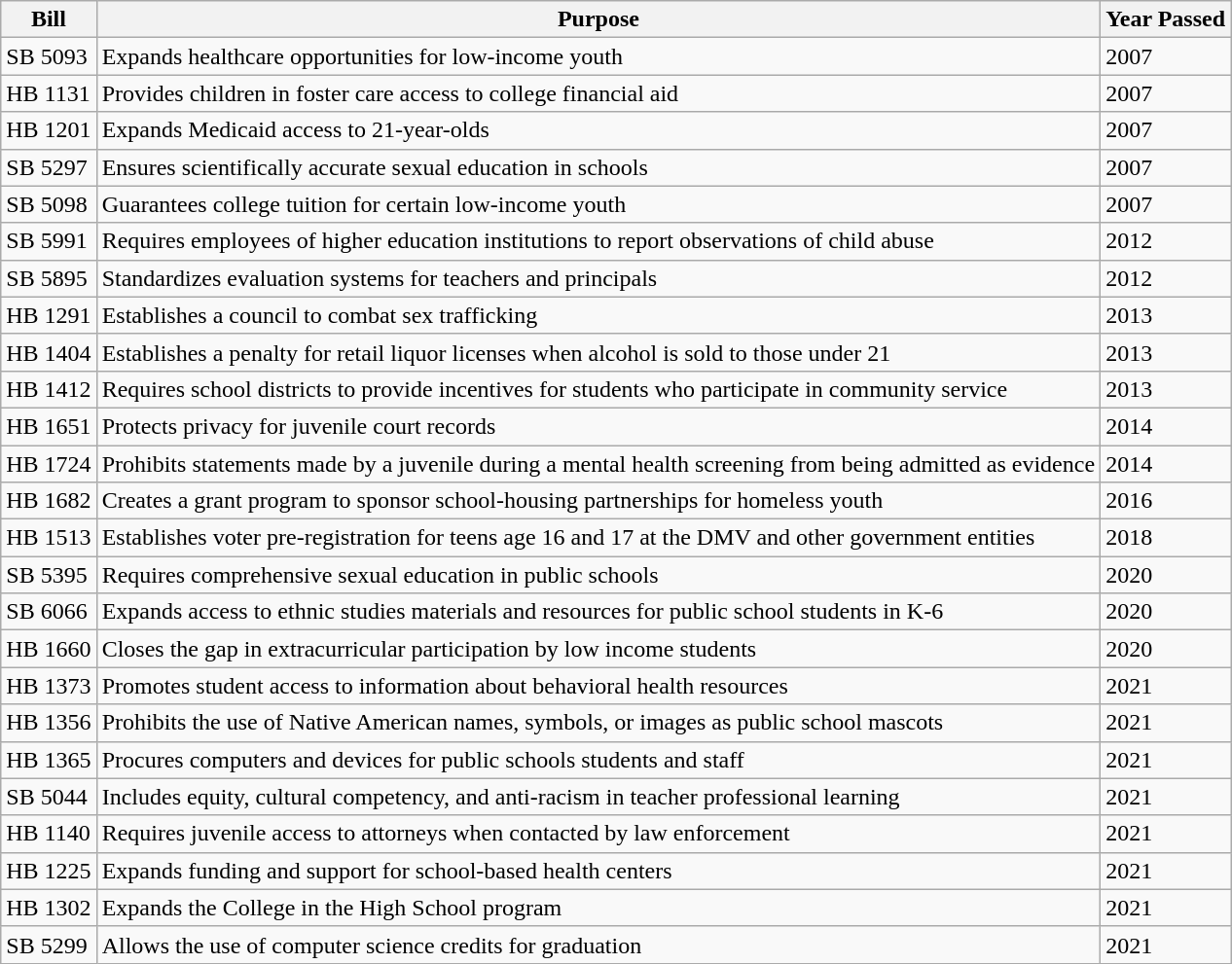<table class="wikitable">
<tr>
<th><strong>Bill</strong></th>
<th><strong>Purpose</strong></th>
<th><strong>Year Passed</strong></th>
</tr>
<tr>
<td>SB 5093</td>
<td>Expands healthcare opportunities for low-income youth</td>
<td>2007</td>
</tr>
<tr>
<td>HB 1131</td>
<td>Provides children in foster care access to college financial aid</td>
<td>2007</td>
</tr>
<tr>
<td>HB 1201</td>
<td>Expands Medicaid access to 21-year-olds</td>
<td>2007</td>
</tr>
<tr>
<td>SB 5297</td>
<td>Ensures scientifically accurate sexual education in schools</td>
<td>2007</td>
</tr>
<tr>
<td>SB 5098</td>
<td>Guarantees college tuition for certain low-income youth</td>
<td>2007</td>
</tr>
<tr>
<td>SB 5991</td>
<td>Requires employees of higher education institutions to report observations of child abuse</td>
<td>2012</td>
</tr>
<tr>
<td>SB 5895</td>
<td>Standardizes evaluation systems for teachers and principals</td>
<td>2012</td>
</tr>
<tr>
<td>HB 1291</td>
<td>Establishes a council to combat sex trafficking</td>
<td>2013</td>
</tr>
<tr>
<td>HB 1404</td>
<td>Establishes a penalty for retail liquor licenses when alcohol is sold to those under 21</td>
<td>2013</td>
</tr>
<tr>
<td>HB 1412</td>
<td>Requires school districts to provide incentives for students who participate in community service</td>
<td>2013</td>
</tr>
<tr>
<td>HB 1651</td>
<td>Protects privacy for juvenile court records</td>
<td>2014</td>
</tr>
<tr>
<td>HB 1724</td>
<td>Prohibits statements made by a juvenile during a mental health screening from being admitted as evidence</td>
<td>2014</td>
</tr>
<tr>
<td>HB 1682</td>
<td>Creates a grant program to sponsor school-housing partnerships for homeless youth</td>
<td>2016</td>
</tr>
<tr>
<td>HB 1513</td>
<td>Establishes voter pre-registration for teens age 16 and 17 at the DMV and other government entities</td>
<td>2018</td>
</tr>
<tr>
<td>SB 5395</td>
<td>Requires comprehensive sexual education in public schools</td>
<td>2020</td>
</tr>
<tr>
<td>SB 6066</td>
<td>Expands access to ethnic studies materials and resources for public school students in K-6</td>
<td>2020</td>
</tr>
<tr>
<td>HB 1660</td>
<td>Closes the gap in extracurricular participation by low income students</td>
<td>2020</td>
</tr>
<tr>
<td>HB 1373</td>
<td>Promotes student access to information about behavioral health resources</td>
<td>2021</td>
</tr>
<tr>
<td>HB 1356</td>
<td>Prohibits the use of Native American names, symbols, or images as public school mascots</td>
<td>2021</td>
</tr>
<tr>
<td>HB 1365</td>
<td>Procures computers and devices for public schools students and staff</td>
<td>2021</td>
</tr>
<tr>
<td>SB 5044</td>
<td>Includes equity, cultural competency, and anti-racism in teacher professional learning</td>
<td>2021</td>
</tr>
<tr>
<td>HB 1140</td>
<td>Requires juvenile access to attorneys when contacted by law enforcement</td>
<td>2021</td>
</tr>
<tr>
<td>HB 1225</td>
<td>Expands funding and support for school-based health centers</td>
<td>2021</td>
</tr>
<tr>
<td>HB 1302</td>
<td>Expands the College in the High School program</td>
<td>2021</td>
</tr>
<tr>
<td>SB 5299</td>
<td>Allows the use of computer science credits for graduation</td>
<td>2021</td>
</tr>
</table>
